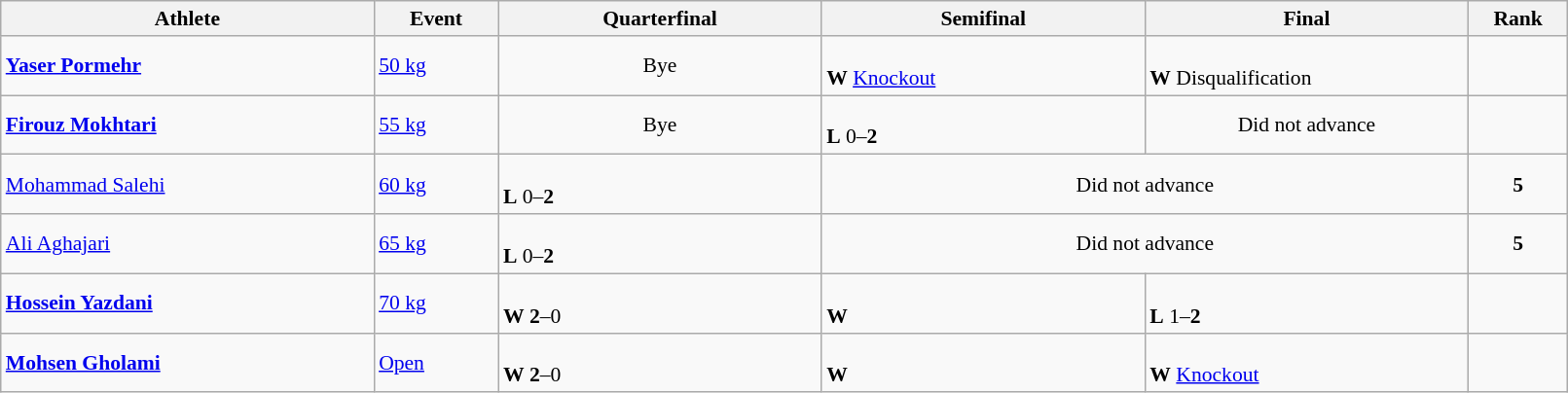<table class="wikitable" width="85%" style="text-align:left; font-size:90%">
<tr>
<th width="15%">Athlete</th>
<th width="5%">Event</th>
<th width="13%">Quarterfinal</th>
<th width="13%">Semifinal</th>
<th width="13%">Final</th>
<th width="4%">Rank</th>
</tr>
<tr>
<td><strong><a href='#'>Yaser Pormehr</a></strong></td>
<td><a href='#'>50 kg</a></td>
<td align=center>Bye</td>
<td><br><strong>W</strong> <a href='#'>Knockout</a></td>
<td><br><strong>W</strong> Disqualification</td>
<td align=center></td>
</tr>
<tr>
<td><strong><a href='#'>Firouz Mokhtari</a></strong></td>
<td><a href='#'>55 kg</a></td>
<td align=center>Bye</td>
<td><br><strong>L</strong> 0–<strong>2</strong></td>
<td align=center>Did not advance</td>
<td align=center></td>
</tr>
<tr>
<td><a href='#'>Mohammad Salehi</a></td>
<td><a href='#'>60 kg</a></td>
<td><br><strong>L</strong> 0–<strong>2</strong></td>
<td colspan=2 align=center>Did not advance</td>
<td align=center><strong>5</strong></td>
</tr>
<tr>
<td><a href='#'>Ali Aghajari</a></td>
<td><a href='#'>65 kg</a></td>
<td><br><strong>L</strong> 0–<strong>2</strong></td>
<td colspan=2 align=center>Did not advance</td>
<td align=center><strong>5</strong></td>
</tr>
<tr>
<td><strong><a href='#'>Hossein Yazdani</a></strong></td>
<td><a href='#'>70 kg</a></td>
<td><br><strong>W</strong> <strong>2</strong>–0</td>
<td><br><strong>W</strong> </td>
<td><br><strong>L</strong> 1–<strong>2</strong></td>
<td align=center></td>
</tr>
<tr>
<td><strong><a href='#'>Mohsen Gholami</a></strong></td>
<td><a href='#'>Open</a></td>
<td><br><strong>W</strong> <strong>2</strong>–0</td>
<td><br><strong>W</strong> </td>
<td><br><strong>W</strong> <a href='#'>Knockout</a></td>
<td align=center></td>
</tr>
</table>
